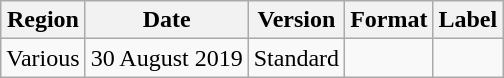<table class="wikitable">
<tr>
<th>Region</th>
<th>Date</th>
<th>Version</th>
<th>Format</th>
<th>Label</th>
</tr>
<tr>
<td>Various</td>
<td>30 August 2019</td>
<td rowspan="2">Standard</td>
<td></td>
<td rowspan="2"></td>
</tr>
</table>
